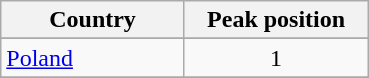<table class="wikitable sortable">
<tr>
<th width="115">Country</th>
<th width="115">Peak position</th>
</tr>
<tr>
</tr>
<tr>
</tr>
<tr>
</tr>
<tr>
</tr>
<tr>
<td><a href='#'>Poland</a></td>
<td align="center">1</td>
</tr>
<tr>
</tr>
<tr>
</tr>
<tr>
</tr>
</table>
